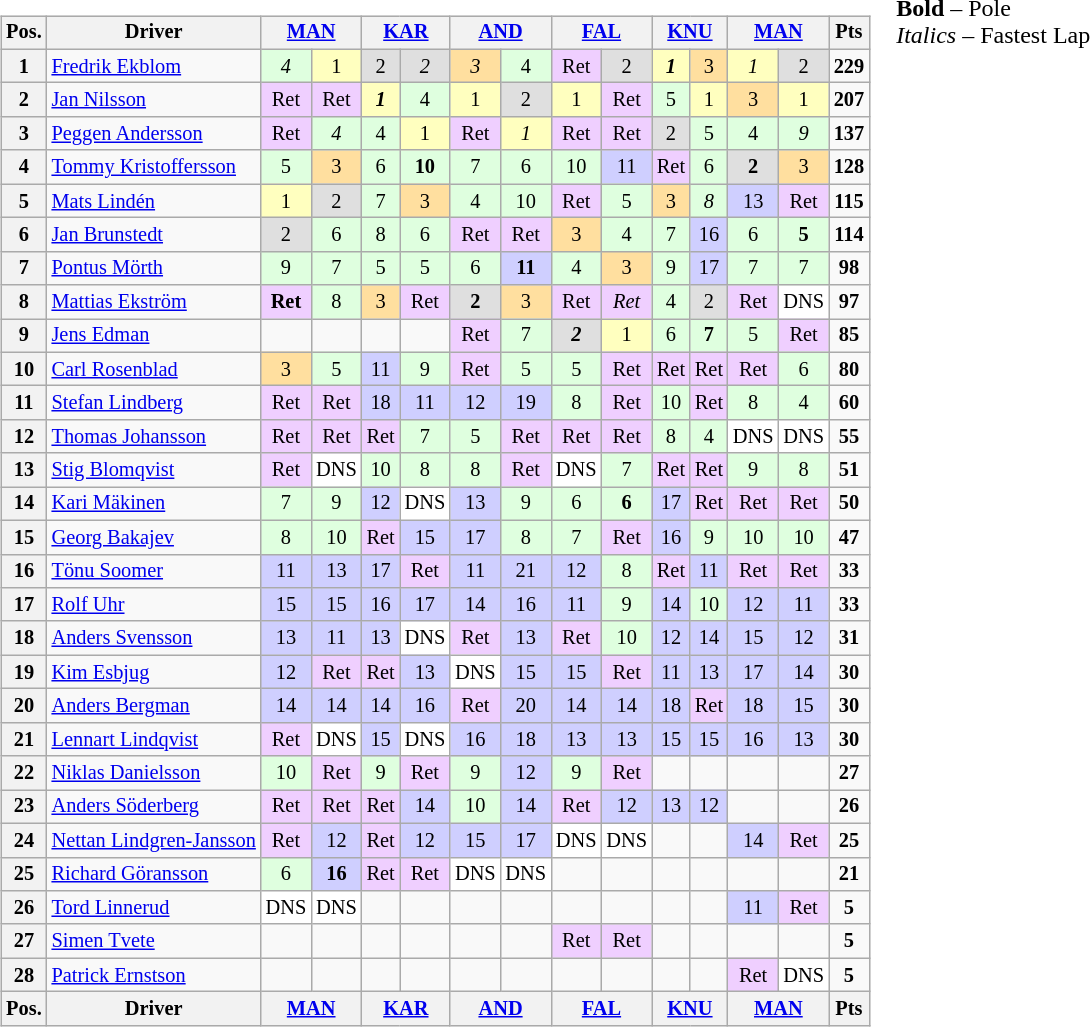<table>
<tr>
<td><br><table class="wikitable" style="font-size:85%; text-align:center">
<tr valign="top">
<th valign="middle">Pos.</th>
<th valign="middle">Driver</th>
<th colspan="2"><a href='#'>MAN</a></th>
<th colspan="2"><a href='#'>KAR</a></th>
<th colspan="2"><a href='#'>AND</a></th>
<th colspan="2"><a href='#'>FAL</a></th>
<th colspan="2"><a href='#'>KNU</a></th>
<th colspan="2"><a href='#'>MAN</a></th>
<th valign="middle">Pts</th>
</tr>
<tr>
<th>1</th>
<td align="left"> <a href='#'>Fredrik Ekblom</a></td>
<td style="background:#dfffdf;"><em>4</em></td>
<td style="background:#ffffbf;">1</td>
<td style="background:#dfdfdf;">2</td>
<td style="background:#dfdfdf;"><em>2</em></td>
<td style="background:#ffdf9f;"><em>3</em></td>
<td style="background:#dfffdf;">4</td>
<td style="background:#efcfff;">Ret</td>
<td style="background:#dfdfdf;">2</td>
<td style="background:#ffffbf;"><strong><em>1</em></strong></td>
<td style="background:#ffdf9f;">3</td>
<td style="background:#ffffbf;"><em>1</em></td>
<td style="background:#dfdfdf;">2</td>
<td><strong>229</strong></td>
</tr>
<tr>
<th>2</th>
<td align="left"> <a href='#'>Jan Nilsson</a></td>
<td style="background:#efcfff;">Ret</td>
<td style="background:#efcfff;">Ret</td>
<td style="background:#ffffbf;"><strong><em>1</em></strong></td>
<td style="background:#dfffdf;">4</td>
<td style="background:#ffffbf;">1</td>
<td style="background:#dfdfdf;">2</td>
<td style="background:#ffffbf;">1</td>
<td style="background:#efcfff;">Ret</td>
<td style="background:#dfffdf;">5</td>
<td style="background:#ffffbf;">1</td>
<td style="background:#ffdf9f;">3</td>
<td style="background:#ffffbf;">1</td>
<td><strong>207</strong></td>
</tr>
<tr>
<th>3</th>
<td align="left"> <a href='#'>Peggen Andersson</a></td>
<td style="background:#efcfff;">Ret</td>
<td style="background:#dfffdf;"><em>4</em></td>
<td style="background:#dfffdf;">4</td>
<td style="background:#ffffbf;">1</td>
<td style="background:#efcfff;">Ret</td>
<td style="background:#ffffbf;"><em>1</em></td>
<td style="background:#efcfff;">Ret</td>
<td style="background:#efcfff;">Ret</td>
<td style="background:#dfdfdf;">2</td>
<td style="background:#dfffdf;">5</td>
<td style="background:#dfffdf;">4</td>
<td style="background:#dfffdf;"><em>9</em></td>
<td><strong>137</strong></td>
</tr>
<tr>
<th>4</th>
<td align="left"> <a href='#'>Tommy Kristoffersson</a></td>
<td style="background:#dfffdf;">5</td>
<td style="background:#ffdf9f;">3</td>
<td style="background:#dfffdf;">6</td>
<td style="background:#dfffdf;"><strong>10</strong></td>
<td style="background:#dfffdf;">7</td>
<td style="background:#dfffdf;">6</td>
<td style="background:#dfffdf;">10</td>
<td style="background:#cfcfff;">11</td>
<td style="background:#efcfff;">Ret</td>
<td style="background:#dfffdf;">6</td>
<td style="background:#dfdfdf;"><strong>2</strong></td>
<td style="background:#ffdf9f;">3</td>
<td><strong>128</strong></td>
</tr>
<tr>
<th>5</th>
<td align="left"> <a href='#'>Mats Lindén</a></td>
<td style="background:#ffffbf;">1</td>
<td style="background:#dfdfdf;">2</td>
<td style="background:#dfffdf;">7</td>
<td style="background:#ffdf9f;">3</td>
<td style="background:#dfffdf;">4</td>
<td style="background:#dfffdf;">10</td>
<td style="background:#efcfff;">Ret</td>
<td style="background:#dfffdf;">5</td>
<td style="background:#ffdf9f;">3</td>
<td style="background:#dfffdf;"><em>8</em></td>
<td style="background:#cfcfff;">13</td>
<td style="background:#efcfff;">Ret</td>
<td><strong>115</strong></td>
</tr>
<tr>
<th>6</th>
<td align="left"> <a href='#'>Jan Brunstedt</a></td>
<td style="background:#dfdfdf;">2</td>
<td style="background:#dfffdf;">6</td>
<td style="background:#dfffdf;">8</td>
<td style="background:#dfffdf;">6</td>
<td style="background:#efcfff;">Ret</td>
<td style="background:#efcfff;">Ret</td>
<td style="background:#ffdf9f;">3</td>
<td style="background:#dfffdf;">4</td>
<td style="background:#dfffdf;">7</td>
<td style="background:#cfcfff;">16</td>
<td style="background:#dfffdf;">6</td>
<td style="background:#dfffdf;"><strong>5</strong></td>
<td><strong>114</strong></td>
</tr>
<tr>
<th>7</th>
<td align="left"> <a href='#'>Pontus Mörth</a></td>
<td style="background:#dfffdf;">9</td>
<td style="background:#dfffdf;">7</td>
<td style="background:#dfffdf;">5</td>
<td style="background:#dfffdf;">5</td>
<td style="background:#dfffdf;">6</td>
<td style="background:#cfcfff;"><strong>11</strong></td>
<td style="background:#dfffdf;">4</td>
<td style="background:#ffdf9f;">3</td>
<td style="background:#dfffdf;">9</td>
<td style="background:#cfcfff;">17</td>
<td style="background:#dfffdf;">7</td>
<td style="background:#dfffdf;">7</td>
<td><strong>98</strong></td>
</tr>
<tr>
<th>8</th>
<td align="left"> <a href='#'>Mattias Ekström</a></td>
<td style="background:#efcfff;"><strong>Ret</strong></td>
<td style="background:#dfffdf;">8</td>
<td style="background:#ffdf9f;">3</td>
<td style="background:#efcfff;">Ret</td>
<td style="background:#dfdfdf;"><strong>2</strong></td>
<td style="background:#ffdf9f;">3</td>
<td style="background:#efcfff;">Ret</td>
<td style="background:#efcfff;"><em>Ret</em></td>
<td style="background:#dfffdf;">4</td>
<td style="background:#dfdfdf;">2</td>
<td style="background:#efcfff;">Ret</td>
<td style="background:#ffffff;">DNS</td>
<td><strong>97</strong></td>
</tr>
<tr>
<th>9</th>
<td align="left"> <a href='#'>Jens Edman</a></td>
<td></td>
<td></td>
<td></td>
<td></td>
<td style="background:#efcfff;">Ret</td>
<td style="background:#dfffdf;">7</td>
<td style="background:#dfdfdf;"><strong><em>2</em></strong></td>
<td style="background:#ffffbf;">1</td>
<td style="background:#dfffdf;">6</td>
<td style="background:#dfffdf;"><strong>7</strong></td>
<td style="background:#dfffdf;">5</td>
<td style="background:#efcfff;">Ret</td>
<td><strong>85</strong></td>
</tr>
<tr>
<th>10</th>
<td align="left"> <a href='#'>Carl Rosenblad</a></td>
<td style="background:#ffdf9f;">3</td>
<td style="background:#dfffdf;">5</td>
<td style="background:#cfcfff;">11</td>
<td style="background:#dfffdf;">9</td>
<td style="background:#efcfff;">Ret</td>
<td style="background:#dfffdf;">5</td>
<td style="background:#dfffdf;">5</td>
<td style="background:#efcfff;">Ret</td>
<td style="background:#efcfff;">Ret</td>
<td style="background:#efcfff;">Ret</td>
<td style="background:#efcfff;">Ret</td>
<td style="background:#dfffdf;">6</td>
<td><strong>80</strong></td>
</tr>
<tr>
<th>11</th>
<td align="left"> <a href='#'>Stefan Lindberg</a></td>
<td style="background:#efcfff;">Ret</td>
<td style="background:#efcfff;">Ret</td>
<td style="background:#cfcfff;">18</td>
<td style="background:#cfcfff;">11</td>
<td style="background:#cfcfff;">12</td>
<td style="background:#cfcfff;">19</td>
<td style="background:#dfffdf;">8</td>
<td style="background:#efcfff;">Ret</td>
<td style="background:#dfffdf;">10</td>
<td style="background:#efcfff;">Ret</td>
<td style="background:#dfffdf;">8</td>
<td style="background:#dfffdf;">4</td>
<td><strong>60</strong></td>
</tr>
<tr>
<th>12</th>
<td align="left"> <a href='#'>Thomas Johansson</a></td>
<td style="background:#efcfff;">Ret</td>
<td style="background:#efcfff;">Ret</td>
<td style="background:#efcfff;">Ret</td>
<td style="background:#dfffdf;">7</td>
<td style="background:#dfffdf;">5</td>
<td style="background:#efcfff;">Ret</td>
<td style="background:#efcfff;">Ret</td>
<td style="background:#efcfff;">Ret</td>
<td style="background:#dfffdf;">8</td>
<td style="background:#dfffdf;">4</td>
<td style="background:#ffffff;">DNS</td>
<td style="background:#ffffff;">DNS</td>
<td><strong>55</strong></td>
</tr>
<tr>
<th>13</th>
<td align="left"> <a href='#'>Stig Blomqvist</a></td>
<td style="background:#efcfff;">Ret</td>
<td style="background:#ffffff;">DNS</td>
<td style="background:#dfffdf;">10</td>
<td style="background:#dfffdf;">8</td>
<td style="background:#dfffdf;">8</td>
<td style="background:#efcfff;">Ret</td>
<td style="background:#ffffff;">DNS</td>
<td style="background:#dfffdf;">7</td>
<td style="background:#efcfff;">Ret</td>
<td style="background:#efcfff;">Ret</td>
<td style="background:#dfffdf;">9</td>
<td style="background:#dfffdf;">8</td>
<td><strong>51</strong></td>
</tr>
<tr>
<th>14</th>
<td align="left"> <a href='#'>Kari Mäkinen</a></td>
<td style="background:#dfffdf;">7</td>
<td style="background:#dfffdf;">9</td>
<td style="background:#cfcfff;">12</td>
<td style="background:#ffffff;">DNS</td>
<td style="background:#cfcfff;">13</td>
<td style="background:#dfffdf;">9</td>
<td style="background:#dfffdf;">6</td>
<td style="background:#dfffdf;"><strong>6</strong></td>
<td style="background:#cfcfff;">17</td>
<td style="background:#efcfff;">Ret</td>
<td style="background:#efcfff;">Ret</td>
<td style="background:#efcfff;">Ret</td>
<td><strong>50</strong></td>
</tr>
<tr>
<th>15</th>
<td align="left"> <a href='#'>Georg Bakajev</a></td>
<td style="background:#dfffdf;">8</td>
<td style="background:#dfffdf;">10</td>
<td style="background:#efcfff;">Ret</td>
<td style="background:#cfcfff;">15</td>
<td style="background:#cfcfff;">17</td>
<td style="background:#dfffdf;">8</td>
<td style="background:#dfffdf;">7</td>
<td style="background:#efcfff;">Ret</td>
<td style="background:#cfcfff;">16</td>
<td style="background:#dfffdf;">9</td>
<td style="background:#dfffdf;">10</td>
<td style="background:#dfffdf;">10</td>
<td><strong>47</strong></td>
</tr>
<tr>
<th>16</th>
<td align="left"> <a href='#'>Tönu Soomer</a></td>
<td style="background:#cfcfff;">11</td>
<td style="background:#cfcfff;">13</td>
<td style="background:#cfcfff;">17</td>
<td style="background:#efcfff;">Ret</td>
<td style="background:#cfcfff;">11</td>
<td style="background:#cfcfff;">21</td>
<td style="background:#cfcfff;">12</td>
<td style="background:#dfffdf;">8</td>
<td style="background:#efcfff;">Ret</td>
<td style="background:#cfcfff;">11</td>
<td style="background:#efcfff;">Ret</td>
<td style="background:#efcfff;">Ret</td>
<td><strong>33</strong></td>
</tr>
<tr>
<th>17</th>
<td align="left"> <a href='#'>Rolf Uhr</a></td>
<td style="background:#cfcfff;">15</td>
<td style="background:#cfcfff;">15</td>
<td style="background:#cfcfff;">16</td>
<td style="background:#cfcfff;">17</td>
<td style="background:#cfcfff;">14</td>
<td style="background:#cfcfff;">16</td>
<td style="background:#cfcfff;">11</td>
<td style="background:#dfffdf;">9</td>
<td style="background:#cfcfff;">14</td>
<td style="background:#dfffdf;">10</td>
<td style="background:#cfcfff;">12</td>
<td style="background:#cfcfff;">11</td>
<td><strong>33</strong></td>
</tr>
<tr>
<th>18</th>
<td align="left"> <a href='#'>Anders Svensson</a></td>
<td style="background:#cfcfff;">13</td>
<td style="background:#cfcfff;">11</td>
<td style="background:#cfcfff;">13</td>
<td style="background:#ffffff;">DNS</td>
<td style="background:#efcfff;">Ret</td>
<td style="background:#cfcfff;">13</td>
<td style="background:#efcfff;">Ret</td>
<td style="background:#dfffdf;">10</td>
<td style="background:#cfcfff;">12</td>
<td style="background:#cfcfff;">14</td>
<td style="background:#cfcfff;">15</td>
<td style="background:#cfcfff;">12</td>
<td><strong>31</strong></td>
</tr>
<tr>
<th>19</th>
<td align="left"> <a href='#'>Kim Esbjug</a></td>
<td style="background:#cfcfff;">12</td>
<td style="background:#efcfff;">Ret</td>
<td style="background:#efcfff;">Ret</td>
<td style="background:#cfcfff;">13</td>
<td style="background:#ffffff;">DNS</td>
<td style="background:#cfcfff;">15</td>
<td style="background:#cfcfff;">15</td>
<td style="background:#efcfff;">Ret</td>
<td style="background:#cfcfff;">11</td>
<td style="background:#cfcfff;">13</td>
<td style="background:#cfcfff;">17</td>
<td style="background:#cfcfff;">14</td>
<td><strong>30</strong></td>
</tr>
<tr>
<th>20</th>
<td align="left"> <a href='#'>Anders Bergman</a></td>
<td style="background:#cfcfff;">14</td>
<td style="background:#cfcfff;">14</td>
<td style="background:#cfcfff;">14</td>
<td style="background:#cfcfff;">16</td>
<td style="background:#efcfff;">Ret</td>
<td style="background:#cfcfff;">20</td>
<td style="background:#cfcfff;">14</td>
<td style="background:#cfcfff;">14</td>
<td style="background:#cfcfff;">18</td>
<td style="background:#efcfff;">Ret</td>
<td style="background:#cfcfff;">18</td>
<td style="background:#cfcfff;">15</td>
<td><strong>30</strong></td>
</tr>
<tr>
<th>21</th>
<td align="left"> <a href='#'>Lennart Lindqvist</a></td>
<td style="background:#efcfff;">Ret</td>
<td style="background:#ffffff;">DNS</td>
<td style="background:#cfcfff;">15</td>
<td style="background:#ffffff;">DNS</td>
<td style="background:#cfcfff;">16</td>
<td style="background:#cfcfff;">18</td>
<td style="background:#cfcfff;">13</td>
<td style="background:#cfcfff;">13</td>
<td style="background:#cfcfff;">15</td>
<td style="background:#cfcfff;">15</td>
<td style="background:#cfcfff;">16</td>
<td style="background:#cfcfff;">13</td>
<td><strong>30</strong></td>
</tr>
<tr>
<th>22</th>
<td align="left"> <a href='#'>Niklas Danielsson</a></td>
<td style="background:#dfffdf;">10</td>
<td style="background:#efcfff;">Ret</td>
<td style="background:#dfffdf;">9</td>
<td style="background:#efcfff;">Ret</td>
<td style="background:#dfffdf;">9</td>
<td style="background:#cfcfff;">12</td>
<td style="background:#dfffdf;">9</td>
<td style="background:#efcfff;">Ret</td>
<td></td>
<td></td>
<td></td>
<td></td>
<td><strong>27</strong></td>
</tr>
<tr>
<th>23</th>
<td align="left"> <a href='#'>Anders Söderberg</a></td>
<td style="background:#efcfff;">Ret</td>
<td style="background:#efcfff;">Ret</td>
<td style="background:#efcfff;">Ret</td>
<td style="background:#cfcfff;">14</td>
<td style="background:#dfffdf;">10</td>
<td style="background:#cfcfff;">14</td>
<td style="background:#efcfff;">Ret</td>
<td style="background:#cfcfff;">12</td>
<td style="background:#cfcfff;">13</td>
<td style="background:#cfcfff;">12</td>
<td></td>
<td></td>
<td><strong>26</strong></td>
</tr>
<tr>
<th>24</th>
<td align="left"> <a href='#'>Nettan Lindgren-Jansson</a></td>
<td style="background:#efcfff;">Ret</td>
<td style="background:#cfcfff;">12</td>
<td style="background:#efcfff;">Ret</td>
<td style="background:#cfcfff;">12</td>
<td style="background:#cfcfff;">15</td>
<td style="background:#cfcfff;">17</td>
<td style="background:#ffffff;">DNS</td>
<td style="background:#ffffff;">DNS</td>
<td></td>
<td></td>
<td style="background:#cfcfff;">14</td>
<td style="background:#efcfff;">Ret</td>
<td><strong>25</strong></td>
</tr>
<tr>
<th>25</th>
<td align="left"> <a href='#'>Richard Göransson</a></td>
<td style="background:#dfffdf;">6</td>
<td style="background:#cfcfff;"><strong>16</strong></td>
<td style="background:#efcfff;">Ret</td>
<td style="background:#efcfff;">Ret</td>
<td style="background:#ffffff;">DNS</td>
<td style="background:#ffffff;">DNS</td>
<td></td>
<td></td>
<td></td>
<td></td>
<td></td>
<td></td>
<td><strong>21</strong></td>
</tr>
<tr>
<th>26</th>
<td align="left"> <a href='#'>Tord Linnerud</a></td>
<td style="background:#ffffff;">DNS</td>
<td style="background:#ffffff;">DNS</td>
<td></td>
<td></td>
<td></td>
<td></td>
<td></td>
<td></td>
<td></td>
<td></td>
<td style="background:#cfcfff;">11</td>
<td style="background:#efcfff;">Ret</td>
<td><strong>5</strong></td>
</tr>
<tr>
<th>27</th>
<td align="left"> <a href='#'>Simen Tvete</a></td>
<td></td>
<td></td>
<td></td>
<td></td>
<td></td>
<td></td>
<td style="background:#efcfff;">Ret</td>
<td style="background:#efcfff;">Ret</td>
<td></td>
<td></td>
<td></td>
<td></td>
<td><strong>5</strong></td>
</tr>
<tr>
<th>28</th>
<td align="left"> <a href='#'>Patrick Ernstson</a></td>
<td></td>
<td></td>
<td></td>
<td></td>
<td></td>
<td></td>
<td></td>
<td></td>
<td></td>
<td></td>
<td style="background:#efcfff;">Ret</td>
<td style="background:#ffffff;">DNS</td>
<td><strong>5</strong></td>
</tr>
<tr>
<th valign="middle">Pos.</th>
<th valign="middle">Driver</th>
<th colspan="2"><a href='#'>MAN</a></th>
<th colspan="2"><a href='#'>KAR</a></th>
<th colspan="2"><a href='#'>AND</a></th>
<th colspan="2"><a href='#'>FAL</a></th>
<th colspan="2"><a href='#'>KNU</a></th>
<th colspan="2"><a href='#'>MAN</a></th>
<th valign="middle">Pts</th>
</tr>
</table>
</td>
<td valign="top"><br>
<span><strong>Bold</strong> – Pole<br>
<em>Italics</em> – Fastest Lap</span></td>
</tr>
</table>
